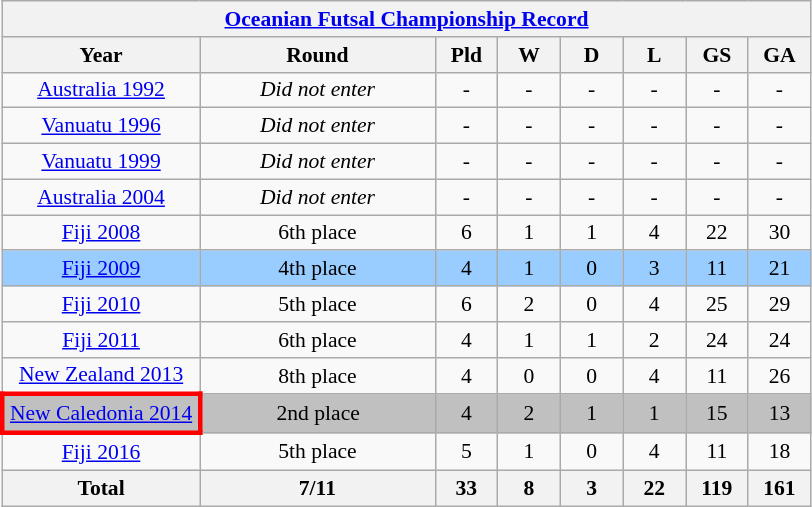<table class="wikitable" style="text-align: center;font-size:90%;">
<tr>
<th colspan=8><a href='#'>Oceanian Futsal Championship Record</a></th>
</tr>
<tr>
<th width=125>Year</th>
<th width=150>Round</th>
<th width=35>Pld</th>
<th width=35>W</th>
<th width=35>D</th>
<th width=35>L</th>
<th width=35>GS</th>
<th width=35>GA</th>
</tr>
<tr>
<td><a href='#'>Australia 1992</a></td>
<td><em>Did not enter</em></td>
<td>-</td>
<td>-</td>
<td>-</td>
<td>-</td>
<td>-</td>
<td>-</td>
</tr>
<tr>
<td><a href='#'>Vanuatu 1996</a></td>
<td><em>Did not enter</em></td>
<td>-</td>
<td>-</td>
<td>-</td>
<td>-</td>
<td>-</td>
<td>-</td>
</tr>
<tr>
<td><a href='#'>Vanuatu 1999</a></td>
<td><em>Did not enter</em></td>
<td>-</td>
<td>-</td>
<td>-</td>
<td>-</td>
<td>-</td>
<td>-</td>
</tr>
<tr>
<td><a href='#'>Australia 2004</a></td>
<td><em>Did not enter</em></td>
<td>-</td>
<td>-</td>
<td>-</td>
<td>-</td>
<td>-</td>
<td>-</td>
</tr>
<tr>
<td><a href='#'>Fiji 2008</a></td>
<td>6th place</td>
<td>6</td>
<td>1</td>
<td>1</td>
<td>4</td>
<td>22</td>
<td>30</td>
</tr>
<tr bgcolor=#9acdff>
<td><a href='#'>Fiji 2009</a></td>
<td>4th place</td>
<td>4</td>
<td>1</td>
<td>0</td>
<td>3</td>
<td>11</td>
<td>21</td>
</tr>
<tr>
<td><a href='#'>Fiji 2010</a></td>
<td>5th place</td>
<td>6</td>
<td>2</td>
<td>0</td>
<td>4</td>
<td>25</td>
<td>29</td>
</tr>
<tr>
<td><a href='#'>Fiji 2011</a></td>
<td>6th place</td>
<td>4</td>
<td>1</td>
<td>1</td>
<td>2</td>
<td>24</td>
<td>24</td>
</tr>
<tr>
<td><a href='#'>New Zealand 2013</a></td>
<td>8th place</td>
<td>4</td>
<td>0</td>
<td>0</td>
<td>4</td>
<td>11</td>
<td>26</td>
</tr>
<tr bgcolor=silver>
<td style="border: 3px solid red"><a href='#'>New Caledonia 2014</a></td>
<td>2nd place</td>
<td>4</td>
<td>2</td>
<td>1</td>
<td>1</td>
<td>15</td>
<td>13</td>
</tr>
<tr>
<td><a href='#'>Fiji 2016</a></td>
<td>5th place</td>
<td>5</td>
<td>1</td>
<td>0</td>
<td>4</td>
<td>11</td>
<td>18</td>
</tr>
<tr>
<th><strong>Total</strong></th>
<th>7/11</th>
<th>33</th>
<th>8</th>
<th>3</th>
<th>22</th>
<th>119</th>
<th>161</th>
</tr>
</table>
